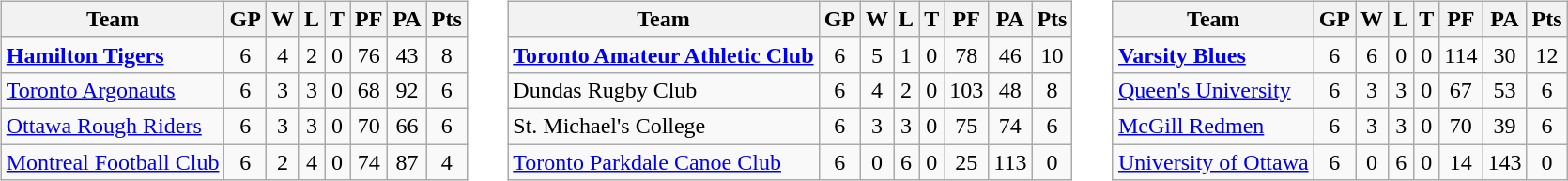<table cellspacing="10">
<tr>
<td valign="top"><br><table class="wikitable" style="text-align:center;">
<tr>
<th>Team</th>
<th>GP</th>
<th>W</th>
<th>L</th>
<th>T</th>
<th>PF</th>
<th>PA</th>
<th>Pts</th>
</tr>
<tr>
<td align="left"><strong><a href='#'>Hamilton Tigers</a></strong></td>
<td>6</td>
<td>4</td>
<td>2</td>
<td>0</td>
<td>76</td>
<td>43</td>
<td>8</td>
</tr>
<tr>
<td align="left"><a href='#'>Toronto Argonauts</a></td>
<td>6</td>
<td>3</td>
<td>3</td>
<td>0</td>
<td>68</td>
<td>92</td>
<td>6</td>
</tr>
<tr>
<td align="left"><a href='#'>Ottawa Rough Riders</a></td>
<td>6</td>
<td>3</td>
<td>3</td>
<td>0</td>
<td>70</td>
<td>66</td>
<td>6</td>
</tr>
<tr>
<td align="left"><a href='#'>Montreal Football Club</a></td>
<td>6</td>
<td>2</td>
<td>4</td>
<td>0</td>
<td>74</td>
<td>87</td>
<td>4</td>
</tr>
</table>
</td>
<td valign="top"><br><table class="wikitable" style="text-align:center;">
<tr>
<th>Team</th>
<th>GP</th>
<th>W</th>
<th>L</th>
<th>T</th>
<th>PF</th>
<th>PA</th>
<th>Pts</th>
</tr>
<tr>
<td align="left"><strong><a href='#'>Toronto Amateur Athletic Club</a></strong></td>
<td>6</td>
<td>5</td>
<td>1</td>
<td>0</td>
<td>78</td>
<td>46</td>
<td>10</td>
</tr>
<tr>
<td align="left">Dundas Rugby Club</td>
<td>6</td>
<td>4</td>
<td>2</td>
<td>0</td>
<td>103</td>
<td>48</td>
<td>8</td>
</tr>
<tr>
<td align="left">St. Michael's College</td>
<td>6</td>
<td>3</td>
<td>3</td>
<td>0</td>
<td>75</td>
<td>74</td>
<td>6</td>
</tr>
<tr>
<td align="left"><a href='#'>Toronto Parkdale Canoe Club</a></td>
<td>6</td>
<td>0</td>
<td>6</td>
<td>0</td>
<td>25</td>
<td>113</td>
<td>0</td>
</tr>
</table>
</td>
<td valign="top"><br><table class="wikitable" style="text-align:center;">
<tr>
<th>Team</th>
<th>GP</th>
<th>W</th>
<th>L</th>
<th>T</th>
<th>PF</th>
<th>PA</th>
<th>Pts</th>
</tr>
<tr>
<td align="left"><strong><a href='#'>Varsity Blues</a></strong></td>
<td>6</td>
<td>6</td>
<td>0</td>
<td>0</td>
<td>114</td>
<td>30</td>
<td>12</td>
</tr>
<tr>
<td align="left"><a href='#'>Queen's University</a></td>
<td>6</td>
<td>3</td>
<td>3</td>
<td>0</td>
<td>67</td>
<td>53</td>
<td>6</td>
</tr>
<tr>
<td align="left"><a href='#'>McGill Redmen</a></td>
<td>6</td>
<td>3</td>
<td>3</td>
<td>0</td>
<td>70</td>
<td>39</td>
<td>6</td>
</tr>
<tr>
<td align="left"><a href='#'>University of Ottawa</a></td>
<td>6</td>
<td>0</td>
<td>6</td>
<td>0</td>
<td>14</td>
<td>143</td>
<td>0</td>
</tr>
</table>
</td>
</tr>
</table>
